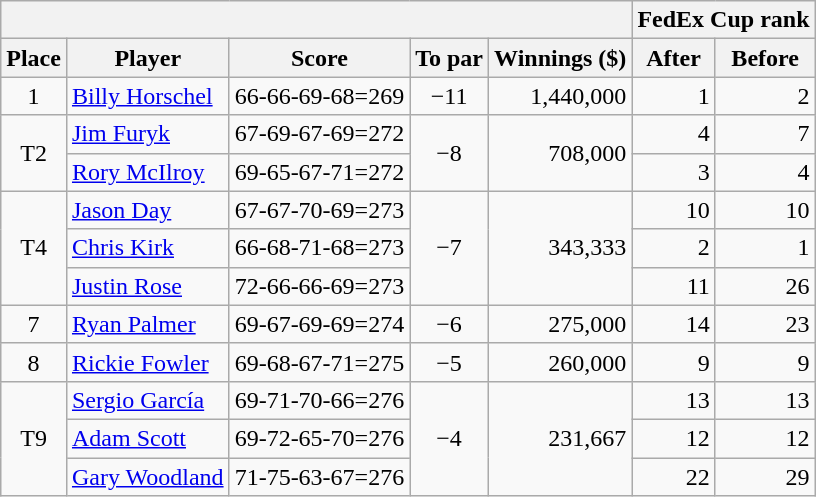<table class=wikitable>
<tr>
<th colspan=5></th>
<th colspan=2>FedEx Cup rank</th>
</tr>
<tr>
<th>Place</th>
<th>Player</th>
<th>Score</th>
<th>To par</th>
<th>Winnings ($)</th>
<th>After</th>
<th>Before</th>
</tr>
<tr>
<td align=center>1</td>
<td> <a href='#'>Billy Horschel</a></td>
<td>66-66-69-68=269</td>
<td align=center>−11</td>
<td align=right>1,440,000</td>
<td align=right>1</td>
<td align=right>2</td>
</tr>
<tr>
<td rowspan=2 align=center>T2</td>
<td> <a href='#'>Jim Furyk</a></td>
<td>67-69-67-69=272</td>
<td rowspan=2 align=center>−8</td>
<td rowspan=2 align=right>708,000</td>
<td align=right>4</td>
<td align=right>7</td>
</tr>
<tr>
<td> <a href='#'>Rory McIlroy</a></td>
<td>69-65-67-71=272</td>
<td align=right>3</td>
<td align=right>4</td>
</tr>
<tr>
<td rowspan=3 align=center>T4</td>
<td> <a href='#'>Jason Day</a></td>
<td>67-67-70-69=273</td>
<td rowspan=3 align=center>−7</td>
<td rowspan=3 align=right>343,333</td>
<td align=right>10</td>
<td align=right>10</td>
</tr>
<tr>
<td> <a href='#'>Chris Kirk</a></td>
<td>66-68-71-68=273</td>
<td align=right>2</td>
<td align=right>1</td>
</tr>
<tr>
<td> <a href='#'>Justin Rose</a></td>
<td>72-66-66-69=273</td>
<td align=right>11</td>
<td align=right>26</td>
</tr>
<tr>
<td align=center>7</td>
<td> <a href='#'>Ryan Palmer</a></td>
<td>69-67-69-69=274</td>
<td align=center>−6</td>
<td align=right>275,000</td>
<td align=right>14</td>
<td align=right>23</td>
</tr>
<tr>
<td align=center>8</td>
<td> <a href='#'>Rickie Fowler</a></td>
<td>69-68-67-71=275</td>
<td align=center>−5</td>
<td align=right>260,000</td>
<td align=right>9</td>
<td align=right>9</td>
</tr>
<tr>
<td rowspan=3 align=center>T9</td>
<td> <a href='#'>Sergio García</a></td>
<td>69-71-70-66=276</td>
<td rowspan=3 align=center>−4</td>
<td rowspan=3 align=right>231,667</td>
<td align=right>13</td>
<td align=right>13</td>
</tr>
<tr>
<td> <a href='#'>Adam Scott</a></td>
<td>69-72-65-70=276</td>
<td align=right>12</td>
<td align=right>12</td>
</tr>
<tr>
<td> <a href='#'>Gary Woodland</a></td>
<td>71-75-63-67=276</td>
<td align=right>22</td>
<td align=right>29</td>
</tr>
</table>
